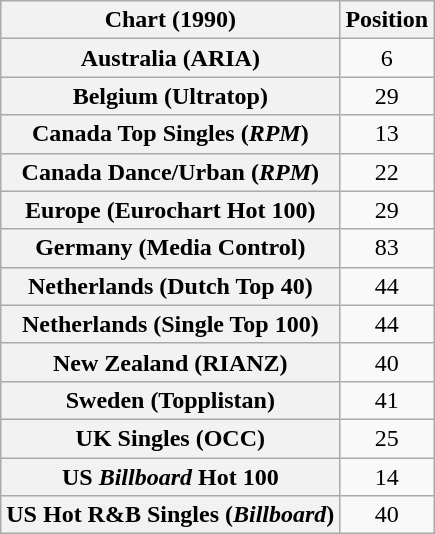<table class="wikitable sortable plainrowheaders" style="text-align:center">
<tr>
<th>Chart (1990)</th>
<th>Position</th>
</tr>
<tr>
<th scope="row">Australia (ARIA)</th>
<td>6</td>
</tr>
<tr>
<th scope="row">Belgium (Ultratop)</th>
<td>29</td>
</tr>
<tr>
<th scope="row">Canada Top Singles (<em>RPM</em>)</th>
<td>13</td>
</tr>
<tr>
<th scope="row">Canada Dance/Urban (<em>RPM</em>)</th>
<td>22</td>
</tr>
<tr>
<th scope="row">Europe (Eurochart Hot 100)</th>
<td>29</td>
</tr>
<tr>
<th scope="row">Germany (Media Control)</th>
<td>83</td>
</tr>
<tr>
<th scope="row">Netherlands (Dutch Top 40)</th>
<td>44</td>
</tr>
<tr>
<th scope="row">Netherlands (Single Top 100)</th>
<td>44</td>
</tr>
<tr>
<th scope="row">New Zealand (RIANZ)</th>
<td>40</td>
</tr>
<tr>
<th scope="row">Sweden (Topplistan)</th>
<td>41</td>
</tr>
<tr>
<th scope="row">UK Singles (OCC)</th>
<td>25</td>
</tr>
<tr>
<th scope="row">US <em>Billboard</em> Hot 100</th>
<td>14</td>
</tr>
<tr>
<th scope="row">US Hot R&B Singles (<em>Billboard</em>)</th>
<td>40</td>
</tr>
</table>
